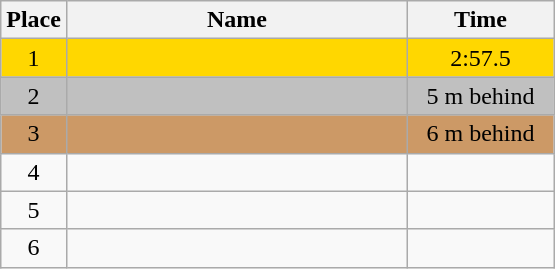<table class=wikitable style="text-align:center">
<tr>
<th width=20>Place</th>
<th width=220>Name</th>
<th width=90>Time</th>
</tr>
<tr bgcolor=gold>
<td>1</td>
<td align=left></td>
<td>2:57.5</td>
</tr>
<tr bgcolor=silver>
<td>2</td>
<td align=left></td>
<td>5 m behind</td>
</tr>
<tr bgcolor=cc9966>
<td>3</td>
<td align=left></td>
<td>6 m behind</td>
</tr>
<tr>
<td>4</td>
<td align=left></td>
<td></td>
</tr>
<tr>
<td>5</td>
<td align=left></td>
<td></td>
</tr>
<tr>
<td>6</td>
<td align=left></td>
<td></td>
</tr>
</table>
